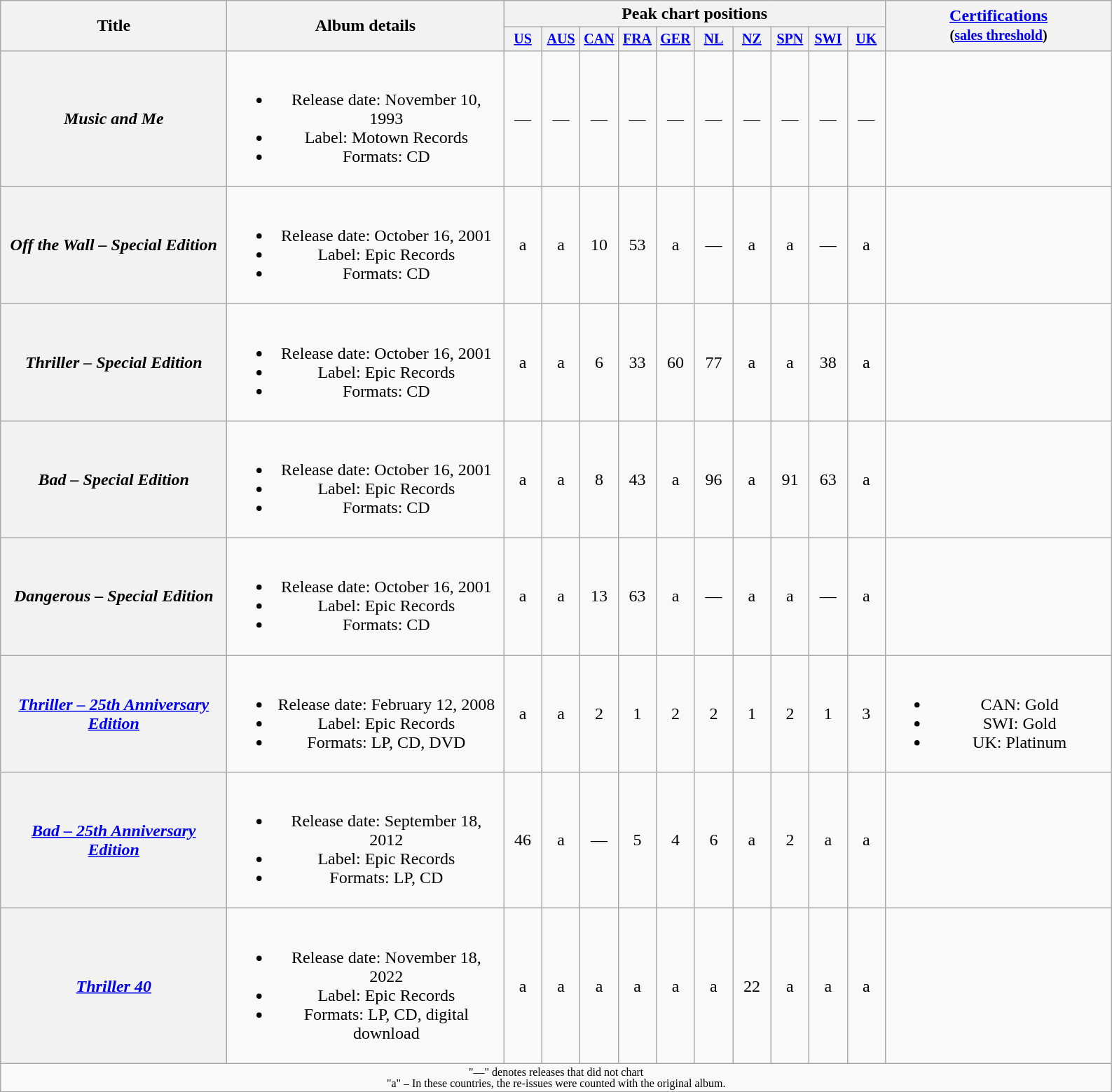<table class="wikitable plainrowheaders" style="text-align:center;">
<tr>
<th rowspan="2" style="width:13em;" scope=col>Title</th>
<th rowspan="2" style="width:16em;" scope=col>Album details</th>
<th colspan="10" scope=col>Peak chart positions</th>
<th rowspan="2" style="width:13em;" scope=col><a href='#'>Certifications</a><br><small>(<a href='#'>sales threshold</a>)</small></th>
</tr>
<tr style="font-size:smaller;">
<th width="30"scope=col><a href='#'>US</a><br></th>
<th width="30" scope=col><a href='#'>AUS</a><br></th>
<th width="30" scope=col><a href='#'>CAN</a><br></th>
<th width="30" scope=col><a href='#'>FRA</a><br></th>
<th width="30" scope=col><a href='#'>GER</a><br></th>
<th width="30" scope=col><a href='#'>NL</a><br></th>
<th width="30" scope=col><a href='#'>NZ</a><br></th>
<th width="30" scope=col><a href='#'>SPN</a><br></th>
<th width="30" scope=col><a href='#'>SWI</a><br></th>
<th width="30" scope=col><a href='#'>UK</a><br></th>
</tr>
<tr>
<th scope="row"><em>Music and Me</em></th>
<td><br><ul><li>Release date: November 10, 1993 </li><li>Label: Motown Records</li><li>Formats: CD</li></ul></td>
<td>—</td>
<td>—</td>
<td>—</td>
<td>—</td>
<td>—</td>
<td>—</td>
<td>—</td>
<td>—</td>
<td>—</td>
<td>—</td>
<td></td>
</tr>
<tr>
<th scope="row"><em>Off the Wall – Special Edition</em></th>
<td><br><ul><li>Release date: October 16, 2001</li><li>Label: Epic Records</li><li>Formats: CD</li></ul></td>
<td>a</td>
<td>a</td>
<td>10</td>
<td>53</td>
<td>a</td>
<td>—</td>
<td>a</td>
<td>a</td>
<td>—</td>
<td>a</td>
<td></td>
</tr>
<tr>
<th scope="row"><em>Thriller – Special Edition</em></th>
<td><br><ul><li>Release date: October 16, 2001</li><li>Label: Epic Records</li><li>Formats: CD</li></ul></td>
<td>a</td>
<td>a</td>
<td>6</td>
<td>33</td>
<td>60</td>
<td>77</td>
<td>a</td>
<td>a</td>
<td>38</td>
<td>a</td>
<td></td>
</tr>
<tr>
<th scope="row"><em>Bad – Special Edition</em></th>
<td><br><ul><li>Release date: October 16, 2001</li><li>Label: Epic Records</li><li>Formats: CD</li></ul></td>
<td>a</td>
<td>a</td>
<td>8</td>
<td>43</td>
<td>a</td>
<td>96</td>
<td>a</td>
<td>91</td>
<td>63</td>
<td>a</td>
<td></td>
</tr>
<tr>
<th scope="row"><em>Dangerous – Special Edition</em></th>
<td><br><ul><li>Release date: October 16, 2001</li><li>Label: Epic Records</li><li>Formats: CD</li></ul></td>
<td>a</td>
<td>a</td>
<td>13</td>
<td>63</td>
<td>a</td>
<td>—</td>
<td>a</td>
<td>a</td>
<td>—</td>
<td>a</td>
<td></td>
</tr>
<tr>
<th scope="row"><em><a href='#'>Thriller – 25th Anniversary Edition</a></em></th>
<td><br><ul><li>Release date: February 12, 2008</li><li>Label: Epic Records</li><li>Formats: LP, CD, DVD</li></ul></td>
<td>a</td>
<td>a</td>
<td>2</td>
<td>1</td>
<td>2</td>
<td>2</td>
<td>1</td>
<td>2</td>
<td>1</td>
<td>3</td>
<td><br><ul><li>CAN: Gold</li><li>SWI: Gold</li><li>UK: Platinum</li></ul></td>
</tr>
<tr>
<th scope="row"><em><a href='#'>Bad – 25th Anniversary Edition</a></em></th>
<td><br><ul><li>Release date: September 18, 2012</li><li>Label: Epic Records</li><li>Formats: LP, CD</li></ul></td>
<td>46</td>
<td>a</td>
<td>—</td>
<td>5</td>
<td>4</td>
<td>6</td>
<td>a</td>
<td>2</td>
<td>a</td>
<td>a</td>
<td></td>
</tr>
<tr>
<th scope="row"><em><a href='#'>Thriller 40</a></em></th>
<td><br><ul><li>Release date: November 18, 2022</li><li>Label: Epic Records</li><li>Formats: LP, CD, digital download</li></ul></td>
<td>a</td>
<td>a</td>
<td>a</td>
<td>a</td>
<td>a</td>
<td>a</td>
<td>22</td>
<td>a</td>
<td>a</td>
<td>a</td>
</tr>
<tr>
<td colspan="15" style="font-size:8pt">"—" denotes releases that did not chart<br>"a" – In these countries, the re-issues were counted with the original album.</td>
</tr>
<tr>
</tr>
</table>
